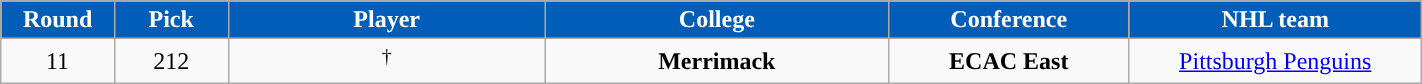<table class="wikitable sortable" width="75%">
<tr>
<th style="color:white; background-color:#005EB8; width: 4em;">Round</th>
<th style="color:white; background-color:#005EB8; width: 4em;">Pick</th>
<th style="color:white; background-color:#005EB8; width: 12em;">Player</th>
<th style="color:white; background-color:#005EB8; width: 13em;">College</th>
<th style="color:white; background-color:#005EB8; width: 9em;">Conference</th>
<th style="color:white; background-color:#005EB8; width: 11em;">NHL team</th>
</tr>
<tr align="center" bgcolor="">
<td>11</td>
<td>212</td>
<td> <sup>†</sup></td>
<td><strong>Merrimack</strong></td>
<td><strong>ECAC East</strong></td>
<td><a href='#'>Pittsburgh Penguins</a></td>
</tr>
</table>
